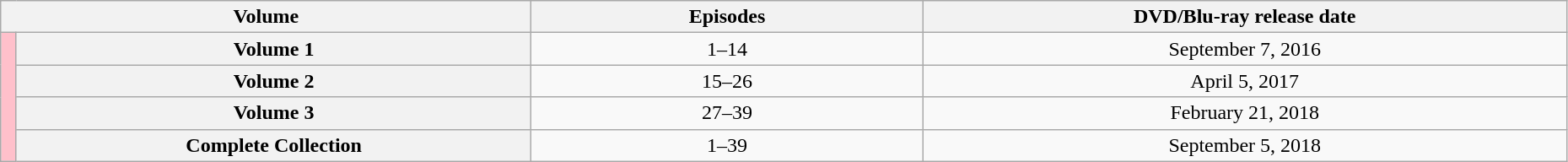<table class="wikitable" style="text-align: center; width: 98%;">
<tr>
<th scope="column" colspan="2">Volume</th>
<th scope="column" style="width:25%;">Episodes</th>
<th scope="column">DVD/Blu-ray release date</th>
</tr>
<tr>
<td rowspan="4" style="width:1%; background:pink;"></td>
<th scope="row">Volume 1</th>
<td>1–14</td>
<td>September 7, 2016</td>
</tr>
<tr>
<th scope="row">Volume 2</th>
<td>15–26</td>
<td>April 5, 2017</td>
</tr>
<tr>
<th scope="row">Volume 3</th>
<td>27–39</td>
<td>February 21, 2018</td>
</tr>
<tr>
<th scope="row">Complete Collection</th>
<td>1–39</td>
<td>September 5, 2018</td>
</tr>
</table>
